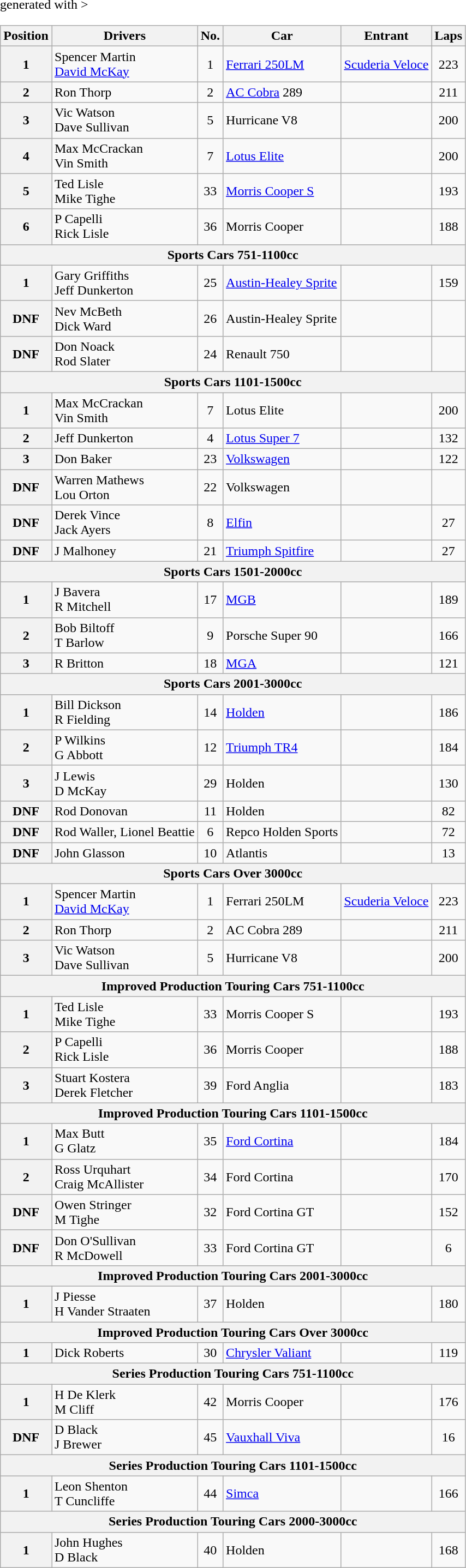<table class="wikitable" <hiddentext>generated with >
<tr style="font-weight:bold">
<th>Position</th>
<th>Drivers</th>
<th>No.</th>
<th>Car</th>
<th>Entrant</th>
<th>Laps</th>
</tr>
<tr>
<th>1</th>
<td>Spencer Martin<br> <a href='#'>David McKay</a></td>
<td align="center">1</td>
<td><a href='#'>Ferrari 250LM</a></td>
<td><a href='#'>Scuderia Veloce</a></td>
<td align="center">223</td>
</tr>
<tr>
<th>2</th>
<td>Ron Thorp</td>
<td align="center">2</td>
<td><a href='#'>AC Cobra</a> 289</td>
<td></td>
<td align="center">211</td>
</tr>
<tr>
<th>3</th>
<td>Vic Watson<br> Dave Sullivan</td>
<td align="center">5</td>
<td>Hurricane V8</td>
<td></td>
<td align="center">200</td>
</tr>
<tr>
<th>4</th>
<td>Max McCrackan<br> Vin Smith</td>
<td align="center">7</td>
<td><a href='#'>Lotus Elite</a></td>
<td></td>
<td align="center">200</td>
</tr>
<tr>
<th>5</th>
<td>Ted Lisle<br> Mike Tighe</td>
<td align="center">33</td>
<td><a href='#'>Morris Cooper S</a></td>
<td></td>
<td align="center">193</td>
</tr>
<tr>
<th>6</th>
<td>P Capelli<br> Rick Lisle</td>
<td align="center">36</td>
<td>Morris Cooper</td>
<td></td>
<td align="center">188</td>
</tr>
<tr>
<th colspan=6>Sports Cars 751-1100cc</th>
</tr>
<tr>
<th>1</th>
<td>Gary Griffiths<br> Jeff Dunkerton</td>
<td align="center">25</td>
<td><a href='#'>Austin-Healey Sprite</a></td>
<td></td>
<td align="center">159</td>
</tr>
<tr>
<th>DNF</th>
<td>Nev McBeth<br> Dick Ward</td>
<td align="center">26</td>
<td>Austin-Healey Sprite</td>
<td></td>
<td></td>
</tr>
<tr>
<th>DNF</th>
<td>Don Noack<br> Rod Slater</td>
<td align="center">24</td>
<td>Renault 750</td>
<td></td>
<td></td>
</tr>
<tr>
<th colspan=6>Sports Cars 1101-1500cc</th>
</tr>
<tr>
<th>1</th>
<td>Max McCrackan<br> Vin Smith</td>
<td align="center">7</td>
<td>Lotus Elite</td>
<td></td>
<td align="center">200</td>
</tr>
<tr>
<th>2</th>
<td>Jeff Dunkerton</td>
<td align="center">4</td>
<td><a href='#'>Lotus Super 7</a></td>
<td></td>
<td align="center">132</td>
</tr>
<tr>
<th>3</th>
<td>Don Baker</td>
<td align="center">23</td>
<td><a href='#'>Volkswagen</a></td>
<td></td>
<td align="center">122</td>
</tr>
<tr>
<th>DNF</th>
<td>Warren Mathews<br> Lou Orton</td>
<td align="center">22</td>
<td>Volkswagen</td>
<td></td>
<td></td>
</tr>
<tr>
<th>DNF</th>
<td>Derek Vince<br> Jack Ayers</td>
<td align="center">8</td>
<td><a href='#'>Elfin</a></td>
<td></td>
<td align="center">27</td>
</tr>
<tr>
<th>DNF</th>
<td>J Malhoney</td>
<td align="center">21</td>
<td><a href='#'>Triumph Spitfire</a></td>
<td></td>
<td align="center">27</td>
</tr>
<tr>
<th colspan=6>Sports Cars 1501-2000cc</th>
</tr>
<tr>
<th>1</th>
<td>J Bavera<br> R Mitchell</td>
<td align="center">17</td>
<td><a href='#'>MGB</a></td>
<td></td>
<td align="center">189</td>
</tr>
<tr>
<th>2</th>
<td>Bob Biltoff<br> T Barlow</td>
<td align="center">9</td>
<td>Porsche Super 90</td>
<td></td>
<td align="center">166</td>
</tr>
<tr>
<th>3</th>
<td>R Britton</td>
<td align="center">18</td>
<td><a href='#'>MGA</a></td>
<td></td>
<td align="center">121</td>
</tr>
<tr>
<th colspan=6>Sports Cars 2001-3000cc</th>
</tr>
<tr>
<th>1</th>
<td>Bill Dickson<br> R Fielding</td>
<td align="center">14</td>
<td><a href='#'>Holden</a></td>
<td></td>
<td align="center">186</td>
</tr>
<tr>
<th>2</th>
<td>P Wilkins<br> G Abbott</td>
<td align="center">12</td>
<td><a href='#'>Triumph TR4</a></td>
<td></td>
<td align="center">184</td>
</tr>
<tr>
<th>3</th>
<td>J Lewis<br> D McKay</td>
<td align="center">29</td>
<td>Holden</td>
<td></td>
<td align="center">130</td>
</tr>
<tr>
<th>DNF</th>
<td>Rod Donovan</td>
<td align="center">11</td>
<td>Holden</td>
<td></td>
<td align="center">82</td>
</tr>
<tr>
<th>DNF</th>
<td>Rod Waller, Lionel Beattie</td>
<td align="center">6</td>
<td>Repco Holden Sports</td>
<td></td>
<td align="center">72</td>
</tr>
<tr>
<th>DNF</th>
<td>John Glasson</td>
<td align="center">10</td>
<td>Atlantis</td>
<td></td>
<td align="center">13</td>
</tr>
<tr>
<th colspan=6>Sports Cars Over 3000cc</th>
</tr>
<tr>
<th>1</th>
<td>Spencer Martin<br> <a href='#'>David McKay</a></td>
<td align="center">1</td>
<td>Ferrari 250LM</td>
<td><a href='#'>Scuderia Veloce</a></td>
<td align="center">223</td>
</tr>
<tr>
<th>2</th>
<td>Ron Thorp</td>
<td align="center">2</td>
<td>AC Cobra 289</td>
<td></td>
<td align="center">211</td>
</tr>
<tr>
<th>3</th>
<td>Vic Watson<br> Dave Sullivan</td>
<td align="center">5</td>
<td>Hurricane V8</td>
<td></td>
<td align="center">200</td>
</tr>
<tr>
<th colspan=6>Improved Production Touring Cars 751-1100cc</th>
</tr>
<tr>
<th>1</th>
<td>Ted Lisle<br> Mike Tighe</td>
<td align="center">33</td>
<td>Morris Cooper S</td>
<td></td>
<td align="center">193</td>
</tr>
<tr>
<th>2</th>
<td>P Capelli<br> Rick Lisle</td>
<td align="center">36</td>
<td>Morris Cooper</td>
<td></td>
<td align="center">188</td>
</tr>
<tr>
<th>3</th>
<td>Stuart Kostera<br> Derek Fletcher</td>
<td align="center">39</td>
<td>Ford Anglia</td>
<td></td>
<td align="center">183</td>
</tr>
<tr>
<th colspan=6>Improved Production Touring Cars 1101-1500cc</th>
</tr>
<tr>
<th>1</th>
<td>Max Butt<br> G Glatz</td>
<td align="center">35</td>
<td><a href='#'>Ford Cortina</a></td>
<td></td>
<td align="center">184</td>
</tr>
<tr>
<th>2</th>
<td>Ross Urquhart<br> Craig McAllister</td>
<td align="center">34</td>
<td>Ford Cortina</td>
<td></td>
<td align="center">170</td>
</tr>
<tr>
<th>DNF</th>
<td>Owen Stringer<br> M Tighe</td>
<td align="center">32</td>
<td>Ford Cortina GT</td>
<td></td>
<td align="center">152</td>
</tr>
<tr>
<th>DNF</th>
<td>Don O'Sullivan<br> R McDowell</td>
<td align="center">33</td>
<td>Ford Cortina GT</td>
<td></td>
<td align="center">6</td>
</tr>
<tr>
<th colspan=6>Improved Production Touring Cars 2001-3000cc</th>
</tr>
<tr>
<th>1</th>
<td>J Piesse<br> H Vander Straaten</td>
<td align="center">37</td>
<td>Holden</td>
<td></td>
<td align="center">180</td>
</tr>
<tr>
<th colspan=6>Improved Production Touring Cars Over 3000cc</th>
</tr>
<tr>
<th>1</th>
<td>Dick Roberts</td>
<td align="center">30</td>
<td><a href='#'>Chrysler Valiant</a></td>
<td></td>
<td align="center">119</td>
</tr>
<tr>
<th colspan=6>Series Production Touring Cars 751-1100cc</th>
</tr>
<tr>
<th>1</th>
<td>H De Klerk<br> M Cliff</td>
<td align="center">42</td>
<td>Morris Cooper</td>
<td></td>
<td align="center">176</td>
</tr>
<tr>
<th>DNF</th>
<td>D Black<br> J Brewer</td>
<td align="center">45</td>
<td><a href='#'>Vauxhall Viva</a></td>
<td></td>
<td align="center">16</td>
</tr>
<tr>
<th colspan=6>Series Production Touring Cars 1101-1500cc</th>
</tr>
<tr>
<th>1</th>
<td>Leon Shenton<br> T Cuncliffe</td>
<td align="center">44</td>
<td><a href='#'>Simca</a></td>
<td></td>
<td align="center">166</td>
</tr>
<tr>
<th colspan=6>Series Production Touring Cars 2000-3000cc</th>
</tr>
<tr>
<th>1</th>
<td>John Hughes<br> D Black</td>
<td align="center">40</td>
<td>Holden</td>
<td></td>
<td align="center">168</td>
</tr>
</table>
